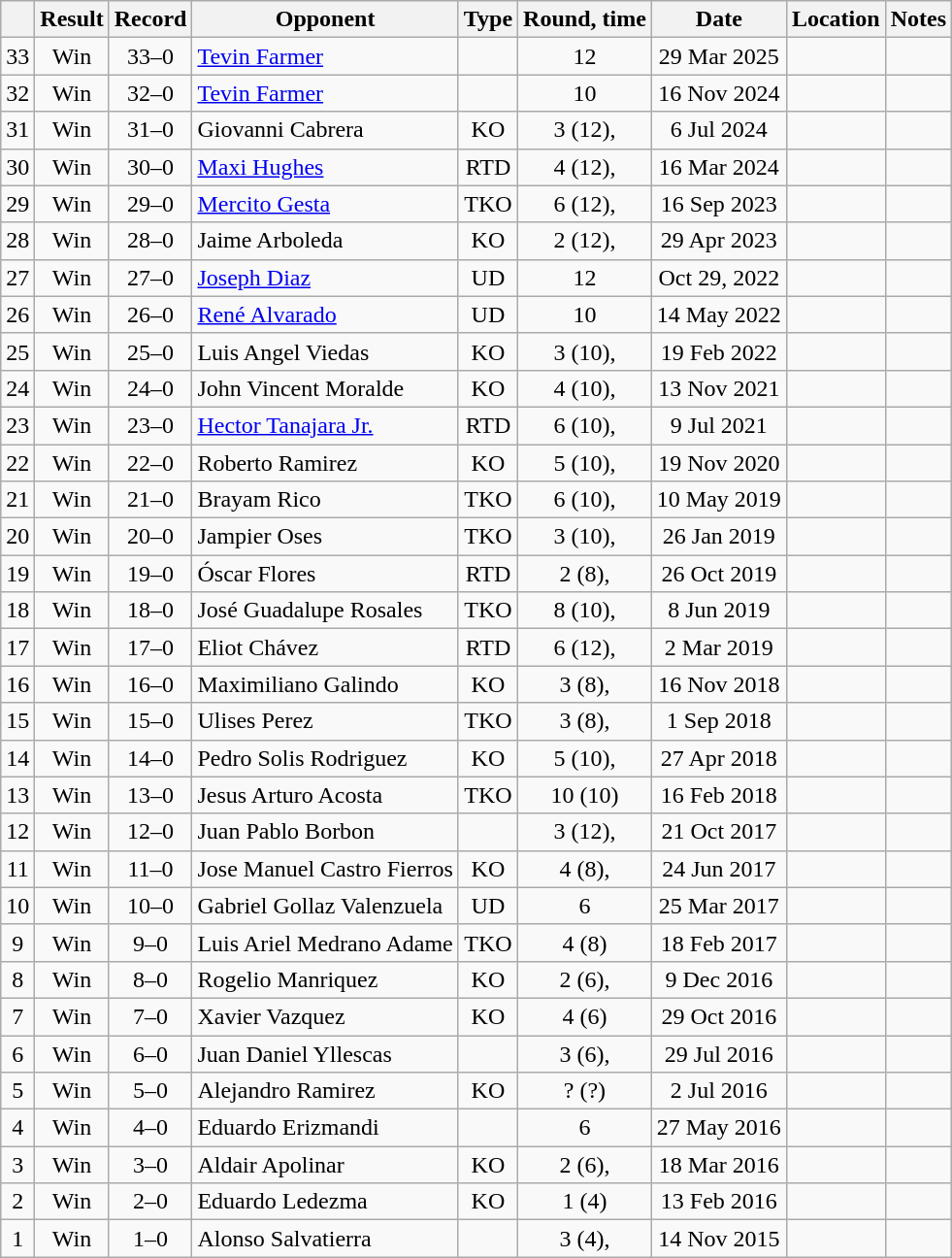<table class=wikitable style=text-align:center>
<tr>
<th></th>
<th>Result</th>
<th>Record</th>
<th>Opponent</th>
<th>Type</th>
<th>Round, time</th>
<th>Date</th>
<th>Location</th>
<th>Notes</th>
</tr>
<tr>
<td>33</td>
<td>Win</td>
<td>33–0</td>
<td align=left><a href='#'>Tevin Farmer</a></td>
<td></td>
<td>12</td>
<td>29 Mar 2025</td>
<td align=left></td>
<td align=left></td>
</tr>
<tr>
<td>32</td>
<td>Win</td>
<td>32–0</td>
<td align=left><a href='#'>Tevin Farmer</a></td>
<td></td>
<td>10</td>
<td>16 Nov 2024</td>
<td align=left></td>
<td align=left></td>
</tr>
<tr>
<td>31</td>
<td>Win</td>
<td>31–0</td>
<td align=left>Giovanni Cabrera</td>
<td>KO</td>
<td>3 (12), </td>
<td>6 Jul 2024</td>
<td align=left></td>
<td align=left></td>
</tr>
<tr>
<td>30</td>
<td>Win</td>
<td>30–0</td>
<td align=left><a href='#'>Maxi Hughes</a></td>
<td>RTD</td>
<td>4 (12), </td>
<td>16 Mar 2024</td>
<td align=left></td>
<td align=left></td>
</tr>
<tr>
<td>29</td>
<td> Win</td>
<td>29–0</td>
<td align=left><a href='#'>Mercito Gesta</a></td>
<td>TKO</td>
<td>6 (12), </td>
<td>16 Sep 2023</td>
<td align=left></td>
<td align=left></td>
</tr>
<tr>
<td>28</td>
<td> Win</td>
<td>28–0</td>
<td align=left>Jaime Arboleda</td>
<td>KO</td>
<td>2 (12), </td>
<td>29 Apr 2023</td>
<td align=left></td>
<td align=left></td>
</tr>
<tr>
<td>27</td>
<td>Win</td>
<td>27–0</td>
<td align=left><a href='#'>Joseph Diaz</a></td>
<td>UD</td>
<td>12</td>
<td>Oct 29, 2022</td>
<td align=left></td>
<td align=left></td>
</tr>
<tr>
<td>26</td>
<td>Win</td>
<td>26–0</td>
<td align=left><a href='#'>René Alvarado</a></td>
<td>UD</td>
<td>10</td>
<td>14 May 2022</td>
<td align=left></td>
<td align=left></td>
</tr>
<tr>
<td>25</td>
<td>Win</td>
<td>25–0</td>
<td align=left>Luis Angel Viedas</td>
<td>KO</td>
<td>3 (10), </td>
<td>19 Feb 2022</td>
<td align=left></td>
<td align=left></td>
</tr>
<tr>
<td>24</td>
<td>Win</td>
<td>24–0</td>
<td align=left>John Vincent Moralde</td>
<td>KO</td>
<td>4 (10), </td>
<td>13 Nov 2021</td>
<td align=left></td>
<td align=left></td>
</tr>
<tr>
<td>23</td>
<td>Win</td>
<td>23–0</td>
<td align=left><a href='#'>Hector Tanajara Jr.</a></td>
<td>RTD</td>
<td>6 (10), </td>
<td>9 Jul 2021</td>
<td align=left></td>
<td align=left></td>
</tr>
<tr>
<td>22</td>
<td>Win</td>
<td>22–0</td>
<td align=left>Roberto Ramirez</td>
<td>KO</td>
<td>5 (10), </td>
<td>19 Nov 2020</td>
<td align=left></td>
<td align=left></td>
</tr>
<tr>
<td>21</td>
<td>Win</td>
<td>21–0</td>
<td align=left>Brayam Rico</td>
<td>TKO</td>
<td>6 (10), </td>
<td>10 May 2019</td>
<td align=left></td>
<td align=left></td>
</tr>
<tr>
<td>20</td>
<td>Win</td>
<td>20–0</td>
<td align=left>Jampier Oses</td>
<td>TKO</td>
<td>3 (10), </td>
<td>26 Jan 2019</td>
<td align=left></td>
<td align=left></td>
</tr>
<tr>
<td>19</td>
<td>Win</td>
<td>19–0</td>
<td align=left>Óscar Flores</td>
<td>RTD</td>
<td>2 (8), </td>
<td>26 Oct 2019</td>
<td align=left></td>
<td align=left></td>
</tr>
<tr>
<td>18</td>
<td>Win</td>
<td>18–0</td>
<td align=left>José Guadalupe Rosales</td>
<td>TKO</td>
<td>8 (10), </td>
<td>8 Jun 2019</td>
<td align=left></td>
<td align=left></td>
</tr>
<tr>
<td>17</td>
<td>Win</td>
<td>17–0</td>
<td align=left>Eliot Chávez</td>
<td>RTD</td>
<td>6 (12), </td>
<td>2 Mar 2019</td>
<td align=left></td>
<td align=left></td>
</tr>
<tr>
<td>16</td>
<td>Win</td>
<td>16–0</td>
<td align=left>Maximiliano Galindo</td>
<td>KO</td>
<td>3 (8), </td>
<td>16 Nov 2018</td>
<td align=left></td>
<td align=left></td>
</tr>
<tr>
<td>15</td>
<td>Win</td>
<td>15–0</td>
<td align=left>Ulises Perez</td>
<td>TKO</td>
<td>3 (8), </td>
<td>1 Sep 2018</td>
<td align=left></td>
<td align=left></td>
</tr>
<tr>
<td>14</td>
<td>Win</td>
<td>14–0</td>
<td align=left>Pedro Solis Rodriguez</td>
<td>KO</td>
<td>5 (10), </td>
<td>27 Apr 2018</td>
<td align=left></td>
<td align=left></td>
</tr>
<tr>
<td>13</td>
<td>Win</td>
<td>13–0</td>
<td align=left>Jesus Arturo Acosta</td>
<td>TKO</td>
<td>10 (10)</td>
<td>16 Feb 2018</td>
<td align=left></td>
<td align=left></td>
</tr>
<tr>
<td>12</td>
<td>Win</td>
<td>12–0</td>
<td align=left>Juan Pablo Borbon</td>
<td></td>
<td>3 (12), </td>
<td>21 Oct 2017</td>
<td align=left></td>
<td align=left></td>
</tr>
<tr>
<td>11</td>
<td>Win</td>
<td>11–0</td>
<td align=left>Jose Manuel Castro Fierros</td>
<td>KO</td>
<td>4 (8), </td>
<td>24 Jun 2017</td>
<td align=left></td>
<td align=left></td>
</tr>
<tr>
<td>10</td>
<td>Win</td>
<td>10–0</td>
<td align=left>Gabriel Gollaz Valenzuela</td>
<td>UD</td>
<td>6</td>
<td>25 Mar 2017</td>
<td align=left></td>
<td align=left></td>
</tr>
<tr>
<td>9</td>
<td>Win</td>
<td>9–0</td>
<td align=left>Luis Ariel Medrano Adame</td>
<td>TKO</td>
<td>4 (8)</td>
<td>18 Feb 2017</td>
<td align=left></td>
<td align=left></td>
</tr>
<tr>
<td>8</td>
<td>Win</td>
<td>8–0</td>
<td align=left>Rogelio Manriquez</td>
<td>KO</td>
<td>2 (6), </td>
<td>9 Dec 2016</td>
<td align=left></td>
<td align=left></td>
</tr>
<tr>
<td>7</td>
<td>Win</td>
<td>7–0</td>
<td align=left>Xavier Vazquez</td>
<td>KO</td>
<td>4 (6)</td>
<td>29 Oct 2016</td>
<td align=left></td>
<td align=left></td>
</tr>
<tr>
<td>6</td>
<td>Win</td>
<td>6–0</td>
<td align=left>Juan Daniel Yllescas</td>
<td></td>
<td>3 (6), </td>
<td>29 Jul 2016</td>
<td align=left></td>
<td align=left></td>
</tr>
<tr>
<td>5</td>
<td>Win</td>
<td>5–0</td>
<td align=left>Alejandro Ramirez</td>
<td>KO</td>
<td>? (?)</td>
<td>2 Jul 2016</td>
<td align=left></td>
<td align=left></td>
</tr>
<tr>
<td>4</td>
<td>Win</td>
<td>4–0</td>
<td align=left>Eduardo Erizmandi</td>
<td></td>
<td>6</td>
<td>27 May 2016</td>
<td align=left></td>
<td align=left></td>
</tr>
<tr>
<td>3</td>
<td>Win</td>
<td>3–0</td>
<td align=left>Aldair Apolinar</td>
<td>KO</td>
<td>2 (6), </td>
<td>18 Mar 2016</td>
<td align=left></td>
<td align=left></td>
</tr>
<tr>
<td>2</td>
<td>Win</td>
<td>2–0</td>
<td align=left>Eduardo Ledezma</td>
<td>KO</td>
<td>1 (4)</td>
<td>13 Feb 2016</td>
<td align=left></td>
<td align=left></td>
</tr>
<tr>
<td>1</td>
<td>Win</td>
<td>1–0</td>
<td align=left>Alonso Salvatierra</td>
<td></td>
<td>3 (4), </td>
<td>14 Nov 2015</td>
<td align=left></td>
<td align=left></td>
</tr>
</table>
